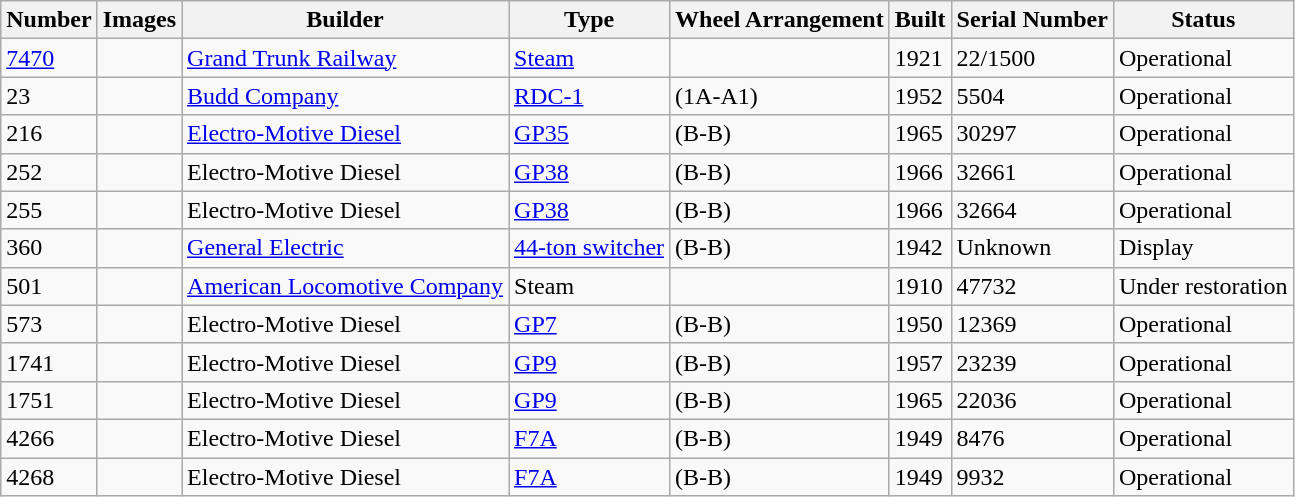<table class="wikitable">
<tr>
<th>Number</th>
<th>Images</th>
<th>Builder</th>
<th>Type</th>
<th>Wheel Arrangement</th>
<th>Built</th>
<th>Serial Number</th>
<th>Status</th>
</tr>
<tr>
<td><a href='#'>7470</a></td>
<td></td>
<td><a href='#'>Grand Trunk Railway</a></td>
<td><a href='#'>Steam</a></td>
<td></td>
<td>1921</td>
<td>22/1500</td>
<td>Operational</td>
</tr>
<tr>
<td>23</td>
<td></td>
<td><a href='#'>Budd Company</a></td>
<td><a href='#'>RDC-1</a></td>
<td>(1A-A1)</td>
<td>1952</td>
<td>5504</td>
<td>Operational</td>
</tr>
<tr>
<td>216</td>
<td></td>
<td><a href='#'>Electro-Motive Diesel</a></td>
<td><a href='#'>GP35</a></td>
<td>(B-B)</td>
<td>1965</td>
<td>30297</td>
<td>Operational</td>
</tr>
<tr>
<td>252</td>
<td></td>
<td>Electro-Motive Diesel</td>
<td><a href='#'>GP38</a></td>
<td>(B-B)</td>
<td>1966</td>
<td>32661</td>
<td>Operational</td>
</tr>
<tr>
<td>255</td>
<td></td>
<td>Electro-Motive Diesel</td>
<td><a href='#'>GP38</a></td>
<td>(B-B)</td>
<td>1966</td>
<td>32664</td>
<td>Operational</td>
</tr>
<tr>
<td>360</td>
<td></td>
<td><a href='#'>General Electric</a></td>
<td><a href='#'>44-ton switcher</a></td>
<td>(B-B)</td>
<td>1942</td>
<td>Unknown</td>
<td>Display</td>
</tr>
<tr>
<td>501</td>
<td></td>
<td><a href='#'>American Locomotive Company</a></td>
<td>Steam</td>
<td></td>
<td>1910</td>
<td>47732</td>
<td>Under restoration</td>
</tr>
<tr>
<td>573</td>
<td></td>
<td>Electro-Motive Diesel</td>
<td><a href='#'>GP7</a></td>
<td>(B-B)</td>
<td>1950</td>
<td>12369</td>
<td>Operational</td>
</tr>
<tr>
<td>1741</td>
<td></td>
<td>Electro-Motive Diesel</td>
<td><a href='#'>GP9</a></td>
<td>(B-B)</td>
<td>1957</td>
<td>23239</td>
<td>Operational</td>
</tr>
<tr>
<td>1751</td>
<td></td>
<td>Electro-Motive Diesel</td>
<td><a href='#'>GP9</a></td>
<td>(B-B)</td>
<td>1965</td>
<td>22036</td>
<td>Operational</td>
</tr>
<tr>
<td>4266</td>
<td></td>
<td>Electro-Motive Diesel</td>
<td><a href='#'>F7A</a></td>
<td>(B-B)</td>
<td>1949</td>
<td>8476</td>
<td>Operational</td>
</tr>
<tr>
<td>4268</td>
<td></td>
<td>Electro-Motive Diesel</td>
<td><a href='#'>F7A</a></td>
<td>(B-B)</td>
<td>1949</td>
<td>9932</td>
<td>Operational</td>
</tr>
</table>
